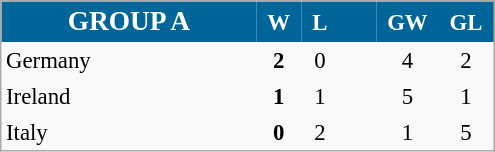<table cellpadding="3" cellspacing="0" style="background: #f9f9f9; border: 1px #aaa solid; border-collapse: collapse; font-size: 95%;" width=330>
<tr bgcolor=#006699 style="color:white;">
<th width=34% style=font-size:120%><strong>GROUP A</strong></th>
<th width=5%>W</th>
<th width=5%>L</th>
<th width=5%></th>
<th width=5%>GW</th>
<th width=5%>GL</th>
</tr>
<tr align=center>
<td align=left> Germany</td>
<td><strong>2</strong></td>
<td>0</td>
<td></td>
<td>4</td>
<td>2</td>
</tr>
<tr align=center>
<td align=left> Ireland</td>
<td><strong>1</strong></td>
<td>1</td>
<td></td>
<td>5</td>
<td>1</td>
</tr>
<tr align=center>
<td align=left> Italy</td>
<td><strong>0</strong></td>
<td>2</td>
<td></td>
<td>1</td>
<td>5</td>
</tr>
</table>
